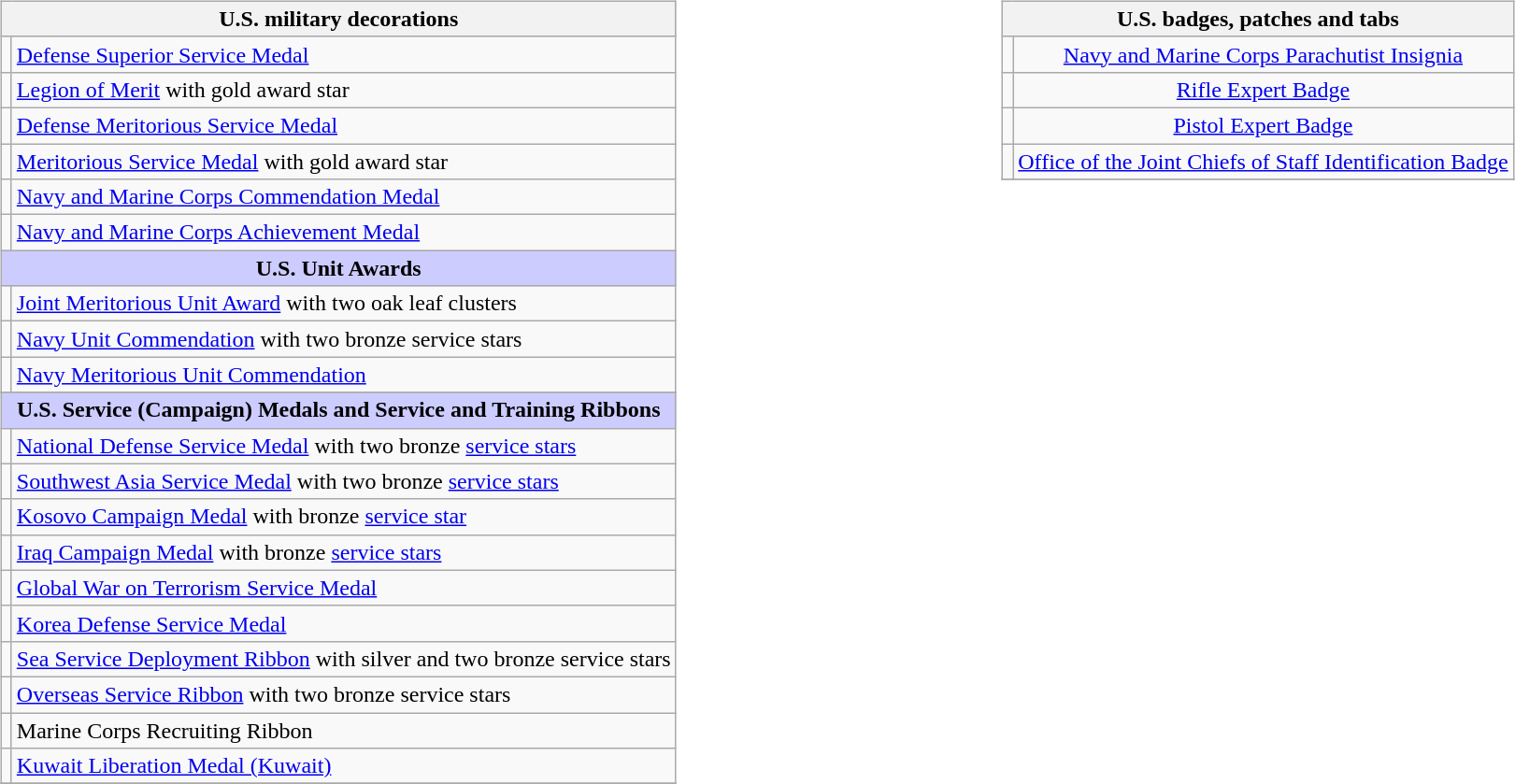<table style="width:100%;">
<tr>
<td valign="top"><br><table class="wikitable">
<tr style="background:#ccf; text-align:center;">
<th colspan="2"><strong>U.S. military decorations</strong></th>
</tr>
<tr>
<td></td>
<td><a href='#'>Defense Superior Service Medal</a></td>
</tr>
<tr>
<td></td>
<td><a href='#'>Legion of Merit</a> with gold award star</td>
</tr>
<tr>
<td></td>
<td><a href='#'>Defense Meritorious Service Medal</a></td>
</tr>
<tr>
<td></td>
<td><a href='#'>Meritorious Service Medal</a> with gold award star</td>
</tr>
<tr>
<td></td>
<td><a href='#'>Navy and Marine Corps Commendation Medal</a></td>
</tr>
<tr>
<td></td>
<td><a href='#'>Navy and Marine Corps Achievement Medal</a></td>
</tr>
<tr style="background:#ccf; text-align:center;">
<td colspan=2><strong>U.S. Unit Awards</strong></td>
</tr>
<tr>
<td></td>
<td><a href='#'>Joint Meritorious Unit Award</a> with two oak leaf clusters</td>
</tr>
<tr>
<td></td>
<td><a href='#'>Navy Unit Commendation</a> with two bronze service stars</td>
</tr>
<tr>
<td></td>
<td><a href='#'>Navy Meritorious Unit Commendation</a></td>
</tr>
<tr>
</tr>
<tr style="background:#ccf; text-align:center;">
<td colspan=2><strong>U.S. Service (Campaign) Medals and Service and Training Ribbons</strong></td>
</tr>
<tr>
<td></td>
<td><a href='#'>National Defense Service Medal</a> with two bronze <a href='#'>service stars</a></td>
</tr>
<tr>
<td></td>
<td><a href='#'>Southwest Asia Service Medal</a> with two bronze <a href='#'>service stars</a></td>
</tr>
<tr>
<td></td>
<td><a href='#'>Kosovo Campaign Medal</a> with bronze <a href='#'>service star</a></td>
</tr>
<tr>
<td></td>
<td><a href='#'>Iraq Campaign Medal</a> with bronze <a href='#'>service stars</a></td>
</tr>
<tr>
<td></td>
<td><a href='#'>Global War on Terrorism Service Medal</a></td>
</tr>
<tr>
<td></td>
<td><a href='#'>Korea Defense Service Medal</a></td>
</tr>
<tr>
<td></td>
<td><a href='#'>Sea Service Deployment Ribbon</a> with silver and two bronze service stars</td>
</tr>
<tr>
<td></td>
<td><a href='#'>Overseas Service Ribbon</a> with two bronze service stars</td>
</tr>
<tr>
<td></td>
<td>Marine Corps Recruiting Ribbon</td>
</tr>
<tr>
<td></td>
<td><a href='#'>Kuwait Liberation Medal (Kuwait)</a></td>
</tr>
<tr>
</tr>
</table>
</td>
<td valign="top"><br><table class="wikitable">
<tr style="background:#ccf; text-align:center;">
<th colspan="2"><strong>U.S. badges, patches and tabs</strong></th>
</tr>
<tr>
<td align=center></td>
<td align=center><a href='#'>Navy and Marine Corps Parachutist Insignia</a></td>
</tr>
<tr>
<td align=center></td>
<td align=center><a href='#'>Rifle Expert Badge</a></td>
</tr>
<tr>
<td align=center></td>
<td align=center><a href='#'>Pistol Expert Badge</a></td>
</tr>
<tr>
<td align=center></td>
<td><a href='#'>Office of the Joint Chiefs of Staff Identification Badge</a></td>
</tr>
<tr>
</tr>
<tr>
</tr>
<tr>
</tr>
</table>
</td>
</tr>
</table>
